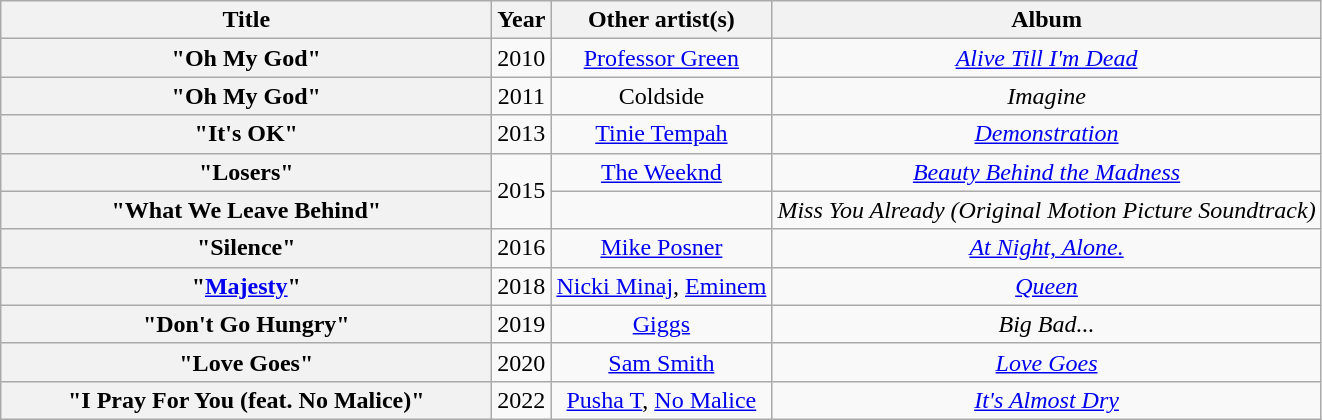<table class="wikitable plainrowheaders" style="text-align:center;">
<tr>
<th scope="col" style="width:20em;">Title</th>
<th scope="col" style="width:1em;">Year</th>
<th scope="col">Other artist(s)</th>
<th scope="col">Album</th>
</tr>
<tr>
<th scope="row">"Oh My God"</th>
<td>2010</td>
<td><a href='#'>Professor Green</a></td>
<td><em><a href='#'>Alive Till I'm Dead</a></em></td>
</tr>
<tr>
<th scope="row">"Oh My God"</th>
<td>2011</td>
<td>Coldside</td>
<td><em>Imagine</em></td>
</tr>
<tr>
<th scope="row">"It's OK"</th>
<td>2013</td>
<td><a href='#'>Tinie Tempah</a></td>
<td><em><a href='#'>Demonstration</a></em></td>
</tr>
<tr>
<th scope="row">"Losers"</th>
<td rowspan="2">2015</td>
<td><a href='#'>The Weeknd</a></td>
<td><em><a href='#'>Beauty Behind the Madness</a></em></td>
</tr>
<tr>
<th scope="row">"What We Leave Behind"</th>
<td></td>
<td><em>Miss You Already (Original Motion Picture Soundtrack)</em></td>
</tr>
<tr>
<th scope="row">"Silence"</th>
<td>2016</td>
<td><a href='#'>Mike Posner</a></td>
<td><em><a href='#'>At Night, Alone.</a></em></td>
</tr>
<tr>
<th scope="row">"<a href='#'>Majesty</a>"</th>
<td>2018</td>
<td><a href='#'>Nicki Minaj</a>, <a href='#'>Eminem</a></td>
<td><em><a href='#'>Queen</a></em></td>
</tr>
<tr>
<th scope="row">"Don't Go Hungry"</th>
<td>2019</td>
<td><a href='#'>Giggs</a></td>
<td><em>Big Bad...</em></td>
</tr>
<tr>
<th scope="row">"Love Goes"</th>
<td>2020</td>
<td><a href='#'>Sam Smith</a></td>
<td><em><a href='#'>Love Goes</a></em></td>
</tr>
<tr>
<th scope="row">"I Pray For You (feat. No Malice)"</th>
<td>2022</td>
<td><a href='#'>Pusha T</a>, <a href='#'>No Malice</a></td>
<td><em><a href='#'>It's Almost Dry</a></em></td>
</tr>
</table>
